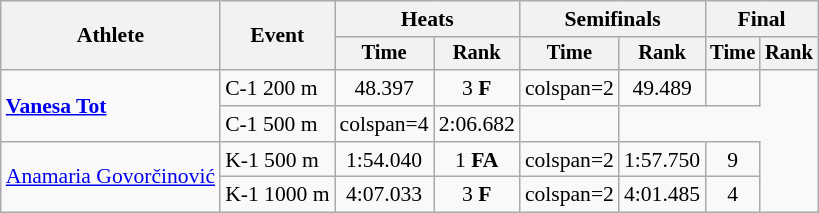<table class=wikitable style="font-size:90%">
<tr>
<th rowspan="2">Athlete</th>
<th rowspan="2">Event</th>
<th colspan=2>Heats</th>
<th colspan=2>Semifinals</th>
<th colspan=2>Final</th>
</tr>
<tr style="font-size:95%">
<th>Time</th>
<th>Rank</th>
<th>Time</th>
<th>Rank</th>
<th>Time</th>
<th>Rank</th>
</tr>
<tr align=center>
<td align=left rowspan=2><strong><a href='#'>Vanesa Tot</a></strong></td>
<td align=left>C-1 200 m</td>
<td>48.397</td>
<td>3 <strong>F</strong></td>
<td>colspan=2</td>
<td>49.489</td>
<td></td>
</tr>
<tr align=center>
<td align=left>C-1 500 m</td>
<td>colspan=4</td>
<td>2:06.682</td>
<td></td>
</tr>
<tr align=center>
<td align=left rowspan=2><a href='#'>Anamaria Govorčinović</a></td>
<td align=left>K-1 500 m</td>
<td>1:54.040</td>
<td>1 <strong>FA</strong></td>
<td>colspan=2</td>
<td>1:57.750</td>
<td>9</td>
</tr>
<tr align=center>
<td align=left>K-1 1000 m</td>
<td>4:07.033</td>
<td>3 <strong>F</strong></td>
<td>colspan=2</td>
<td>4:01.485</td>
<td>4</td>
</tr>
</table>
